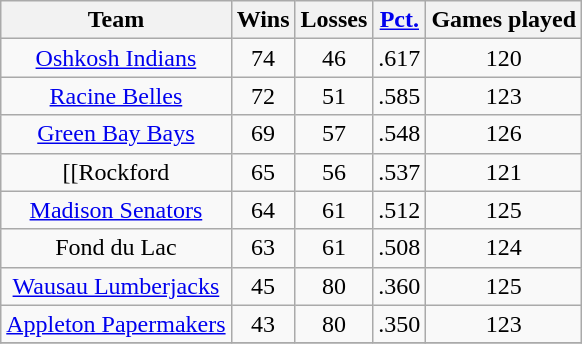<table class="sortable wikitable" style="text-align:center">
<tr>
<th>Team</th>
<th>Wins</th>
<th>Losses</th>
<th><a href='#'>Pct.</a></th>
<th>Games played</th>
</tr>
<tr>
<td><a href='#'>Oshkosh Indians</a></td>
<td>74</td>
<td>46</td>
<td>.617</td>
<td>120</td>
</tr>
<tr>
<td><a href='#'>Racine Belles</a></td>
<td>72</td>
<td>51</td>
<td>.585</td>
<td>123</td>
</tr>
<tr>
<td><a href='#'>Green Bay Bays</a></td>
<td>69</td>
<td>57</td>
<td>.548</td>
<td>126</td>
</tr>
<tr>
<td>[[Rockford</td>
<td>65</td>
<td>56</td>
<td>.537</td>
<td>121</td>
</tr>
<tr>
<td><a href='#'>Madison Senators</a></td>
<td>64</td>
<td>61</td>
<td>.512</td>
<td>125</td>
</tr>
<tr>
<td>Fond du Lac</td>
<td>63</td>
<td>61</td>
<td>.508</td>
<td>124</td>
</tr>
<tr>
<td><a href='#'>Wausau Lumberjacks</a></td>
<td>45</td>
<td>80</td>
<td>.360</td>
<td>125</td>
</tr>
<tr>
<td><a href='#'>Appleton Papermakers</a></td>
<td>43</td>
<td>80</td>
<td>.350</td>
<td>123</td>
</tr>
<tr>
</tr>
</table>
